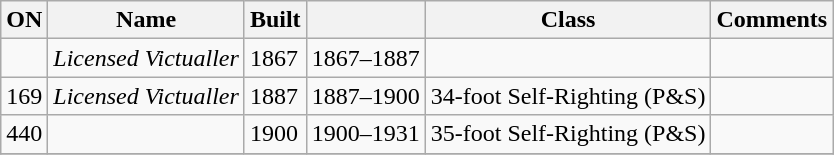<table class="wikitable">
<tr>
<th>ON</th>
<th>Name</th>
<th>Built</th>
<th></th>
<th>Class</th>
<th>Comments</th>
</tr>
<tr>
<td></td>
<td><em>Licensed Victualler</em></td>
<td>1867</td>
<td>1867–1887</td>
<td></td>
<td></td>
</tr>
<tr>
<td>169</td>
<td><em>Licensed Victualler</em></td>
<td>1887</td>
<td>1887–1900</td>
<td>34-foot Self-Righting (P&S)</td>
<td></td>
</tr>
<tr>
<td>440</td>
<td></td>
<td>1900</td>
<td>1900–1931</td>
<td>35-foot Self-Righting (P&S)</td>
<td></td>
</tr>
<tr>
</tr>
</table>
